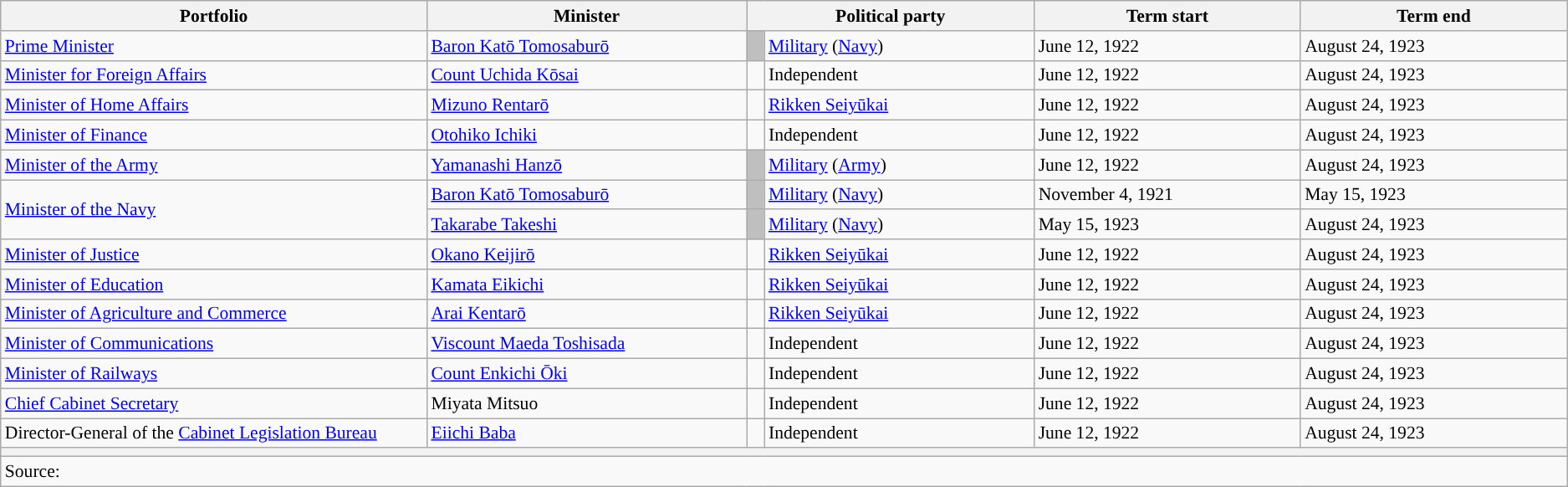<table class="wikitable unsortable" style="font-size: 90%;">
<tr>
<th scope="col" width="20%">Portfolio</th>
<th scope="col" width="15%">Minister</th>
<th colspan="2" scope="col" width="13.5%">Political party</th>
<th scope="col" width="12.5%">Term start</th>
<th scope="col" width="12.5%">Term end</th>
</tr>
<tr>
<td style="text-align: left;"><a href='#'>Prime Minister</a></td>
<td><a href='#'>Baron Katō Tomosaburō</a></td>
<td style="color:inherit;background:#bfbfbf"></td>
<td><a href='#'>Military</a> (<a href='#'>Navy</a>)</td>
<td>June 12, 1922</td>
<td>August 24, 1923</td>
</tr>
<tr>
<td><a href='#'>Minister for Foreign Affairs</a></td>
<td><a href='#'>Count Uchida Kōsai</a></td>
<td style="color:inherit;background:"></td>
<td>Independent</td>
<td>June 12, 1922</td>
<td>August 24, 1923</td>
</tr>
<tr>
<td><a href='#'>Minister of Home Affairs</a></td>
<td><a href='#'>Mizuno Rentarō</a></td>
<td style="color:inherit;background:"></td>
<td><a href='#'>Rikken Seiyūkai</a></td>
<td>June 12, 1922</td>
<td>August 24, 1923</td>
</tr>
<tr>
<td><a href='#'>Minister of Finance</a></td>
<td><a href='#'>Otohiko Ichiki</a></td>
<td style="color:inherit;background:"></td>
<td>Independent</td>
<td>June 12, 1922</td>
<td>August 24, 1923</td>
</tr>
<tr>
<td><a href='#'>Minister of the Army</a></td>
<td><a href='#'>Yamanashi Hanzō</a></td>
<td style="color:inherit;background:#bfbfbf"></td>
<td><a href='#'>Military</a> (<a href='#'>Army</a>)</td>
<td>June 12, 1922</td>
<td>August 24, 1923</td>
</tr>
<tr>
<td rowspan="2"><a href='#'>Minister of the Navy</a></td>
<td><a href='#'>Baron Katō Tomosaburō</a></td>
<td style="color:inherit;background:#bfbfbf"></td>
<td><a href='#'>Military</a> (<a href='#'>Navy</a>)</td>
<td>November 4, 1921</td>
<td>May 15, 1923</td>
</tr>
<tr>
<td><a href='#'>Takarabe Takeshi</a></td>
<td style="color:inherit;background:#bfbfbf"></td>
<td><a href='#'>Military</a> (<a href='#'>Navy</a>)</td>
<td>May 15, 1923</td>
<td>August 24, 1923</td>
</tr>
<tr>
<td><a href='#'>Minister of Justice</a></td>
<td><a href='#'>Okano Keijirō</a></td>
<td style="color:inherit;background:"></td>
<td><a href='#'>Rikken Seiyūkai</a></td>
<td>June 12, 1922</td>
<td>August 24, 1923</td>
</tr>
<tr>
<td><a href='#'>Minister of Education</a></td>
<td><a href='#'>Kamata Eikichi</a></td>
<td style="color:inherit;background:"></td>
<td><a href='#'>Rikken Seiyūkai</a></td>
<td>June 12, 1922</td>
<td>August 24, 1923</td>
</tr>
<tr>
<td><a href='#'>Minister of Agriculture and Commerce</a></td>
<td><a href='#'>Arai Kentarō</a></td>
<td style="color:inherit;background:"></td>
<td><a href='#'>Rikken Seiyūkai</a></td>
<td>June 12, 1922</td>
<td>August 24, 1923</td>
</tr>
<tr>
<td><a href='#'>Minister of Communications</a></td>
<td><a href='#'>Viscount Maeda Toshisada</a></td>
<td style="color:inherit;background:"></td>
<td>Independent</td>
<td>June 12, 1922</td>
<td>August 24, 1923</td>
</tr>
<tr>
<td><a href='#'>Minister of Railways</a></td>
<td><a href='#'>Count Enkichi Ōki</a></td>
<td style="color:inherit;background:"></td>
<td>Independent</td>
<td>June 12, 1922</td>
<td>August 24, 1923</td>
</tr>
<tr>
<td><a href='#'>Chief Cabinet Secretary</a></td>
<td>Miyata Mitsuo</td>
<td style="color:inherit;background:"></td>
<td>Independent</td>
<td>June 12, 1922</td>
<td>August 24, 1923</td>
</tr>
<tr>
<td>Director-General of the <a href='#'>Cabinet Legislation Bureau</a></td>
<td><a href='#'>Eiichi Baba</a></td>
<td style="color:inherit;background:"></td>
<td>Independent</td>
<td>June 12, 1922</td>
<td>August 24, 1923</td>
</tr>
<tr>
<th colspan="6"></th>
</tr>
<tr>
<td colspan="6">Source:</td>
</tr>
</table>
